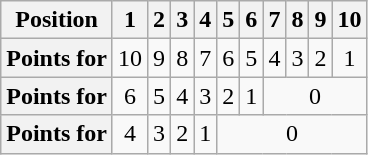<table class="wikitable floatleft" style="text-align: center">
<tr>
<th scope="col">Position</th>
<th scope="col">1</th>
<th scope="col">2</th>
<th scope="col">3</th>
<th scope="col">4</th>
<th scope="col">5</th>
<th scope="col">6</th>
<th scope="col">7</th>
<th scope="col">8</th>
<th scope="col">9</th>
<th scope="col">10</th>
</tr>
<tr>
<th scope="row">Points for </th>
<td>10</td>
<td>9</td>
<td>8</td>
<td>7</td>
<td>6</td>
<td>5</td>
<td>4</td>
<td>3</td>
<td>2</td>
<td>1</td>
</tr>
<tr>
<th scope="row">Points for </th>
<td>6</td>
<td>5</td>
<td>4</td>
<td>3</td>
<td>2</td>
<td>1</td>
<td colspan=4>0</td>
</tr>
<tr>
<th scope="row">Points for </th>
<td>4</td>
<td>3</td>
<td>2</td>
<td>1</td>
<td colspan=6>0</td>
</tr>
</table>
